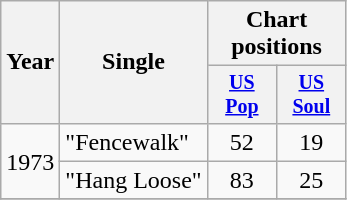<table class="wikitable" style="text-align:center;">
<tr>
<th rowspan="2">Year</th>
<th rowspan="2">Single</th>
<th colspan="3">Chart positions</th>
</tr>
<tr style="font-size:smaller;">
<th width="40"><a href='#'>US<br>Pop</a></th>
<th width="40"><a href='#'>US<br>Soul</a></th>
</tr>
<tr>
<td rowspan="2">1973</td>
<td align="left">"Fencewalk"</td>
<td>52</td>
<td>19</td>
</tr>
<tr>
<td align="left">"Hang Loose"</td>
<td>83</td>
<td>25</td>
</tr>
<tr>
</tr>
</table>
